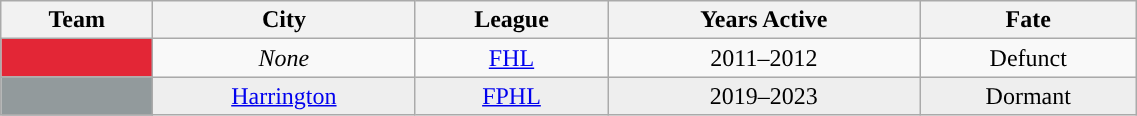<table class="wikitable sortable" width="60%">
<tr>
<th>Team</th>
<th>City</th>
<th>League</th>
<th>Years Active</th>
<th>Fate</th>
</tr>
<tr align=center>
<td style="color:white; background:#E32636; "><strong><a href='#'></a></strong></td>
<td><em>None</em></td>
<td><a href='#'>FHL</a></td>
<td>2011–2012</td>
<td>Defunct</td>
</tr>
<tr align=center bgcolor=eeeeee>
<td style="color:white; background:#929a9c; "><strong><a href='#'></a></strong></td>
<td><a href='#'>Harrington</a></td>
<td><a href='#'>FPHL</a></td>
<td>2019–2023</td>
<td>Dormant</td>
</tr>
</table>
